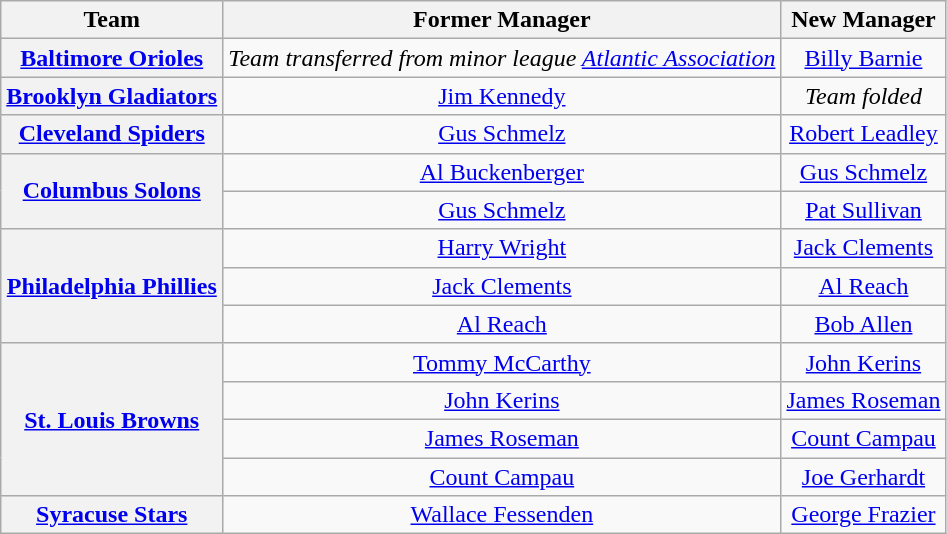<table class="wikitable plainrowheaders" style="text-align:center;">
<tr>
<th scope="col">Team</th>
<th scope="col">Former Manager</th>
<th scope="col">New Manager</th>
</tr>
<tr>
<th scope="row" style="text-align:center;"><a href='#'>Baltimore Orioles</a></th>
<td><em>Team transferred from minor league <a href='#'>Atlantic Association</a></em></td>
<td><a href='#'>Billy Barnie</a></td>
</tr>
<tr>
<th scope="row" style="text-align:center;"><a href='#'>Brooklyn Gladiators</a></th>
<td><a href='#'>Jim Kennedy</a></td>
<td><em>Team folded</em></td>
</tr>
<tr>
<th scope="row" style="text-align:center;"><a href='#'>Cleveland Spiders</a></th>
<td><a href='#'>Gus Schmelz</a></td>
<td><a href='#'>Robert Leadley</a></td>
</tr>
<tr>
<th rowspan="2" scope="row" style="text-align:center;"><a href='#'>Columbus Solons</a></th>
<td><a href='#'>Al Buckenberger</a></td>
<td><a href='#'>Gus Schmelz</a></td>
</tr>
<tr>
<td><a href='#'>Gus Schmelz</a></td>
<td><a href='#'>Pat Sullivan</a></td>
</tr>
<tr>
<th rowspan="3" scope="row" style="text-align:center;"><a href='#'>Philadelphia Phillies</a></th>
<td><a href='#'>Harry Wright</a></td>
<td><a href='#'>Jack Clements</a></td>
</tr>
<tr>
<td><a href='#'>Jack Clements</a></td>
<td><a href='#'>Al Reach</a></td>
</tr>
<tr>
<td><a href='#'>Al Reach</a></td>
<td><a href='#'>Bob Allen</a></td>
</tr>
<tr>
<th rowspan="4" scope="row" style="text-align:center;"><a href='#'>St. Louis Browns</a></th>
<td><a href='#'>Tommy McCarthy</a></td>
<td><a href='#'>John Kerins</a></td>
</tr>
<tr>
<td><a href='#'>John Kerins</a></td>
<td><a href='#'>James Roseman</a></td>
</tr>
<tr>
<td><a href='#'>James Roseman</a></td>
<td><a href='#'>Count Campau</a></td>
</tr>
<tr>
<td><a href='#'>Count Campau</a></td>
<td><a href='#'>Joe Gerhardt</a></td>
</tr>
<tr>
<th scope="row" style="text-align:center;"><a href='#'>Syracuse Stars</a></th>
<td><a href='#'>Wallace Fessenden</a></td>
<td><a href='#'>George Frazier</a></td>
</tr>
</table>
